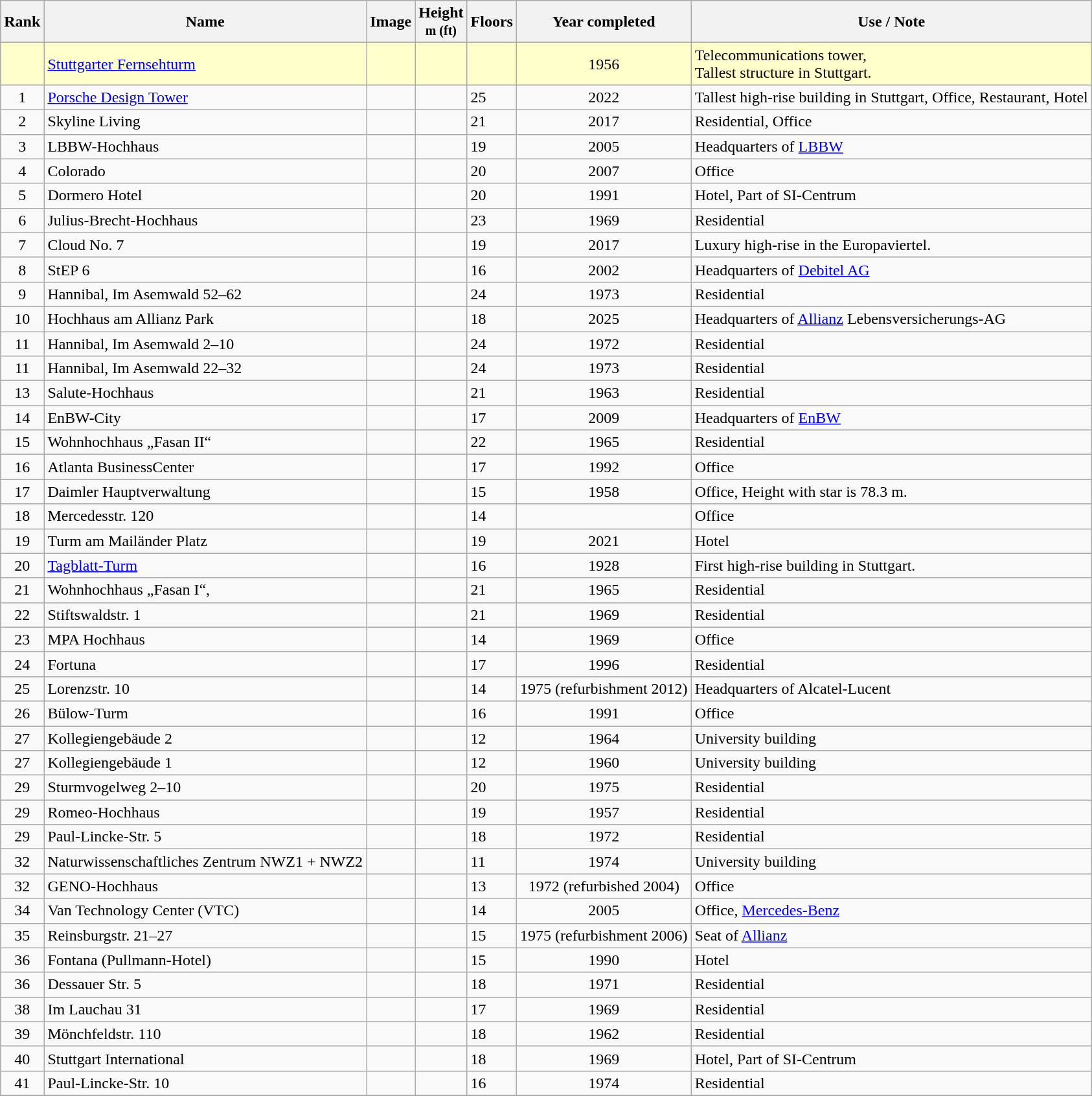<table class="wikitable sortable">
<tr>
<th>Rank</th>
<th>Name</th>
<th>Image</th>
<th>Height<br><small>m (ft)</small></th>
<th>Floors</th>
<th>Year completed</th>
<th>Use / Note</th>
</tr>
<tr style="background: #ffffcc">
<td align="center"></td>
<td><a href='#'>Stuttgarter Fernsehturm</a></td>
<td></td>
<td align="center"></td>
<td></td>
<td align="center">1956</td>
<td>Telecommunications tower,<br> Tallest structure in Stuttgart.</td>
</tr>
<tr>
<td align="center">1</td>
<td><a href='#'>Porsche Design Tower</a></td>
<td></td>
<td align="center"></td>
<td>25</td>
<td align="center">2022</td>
<td>Tallest high-rise building in Stuttgart, Office, Restaurant, Hotel</td>
</tr>
<tr>
<td align="center">2</td>
<td>Skyline Living</td>
<td></td>
<td align="center"></td>
<td>21</td>
<td align="center">2017</td>
<td>Residential, Office</td>
</tr>
<tr>
<td align="center">3</td>
<td>LBBW-Hochhaus</td>
<td></td>
<td align="center"></td>
<td>19</td>
<td align="center">2005</td>
<td>Headquarters of <a href='#'>LBBW</a></td>
</tr>
<tr>
<td align="center">4</td>
<td>Colorado</td>
<td></td>
<td align="center"></td>
<td>20</td>
<td align="center">2007</td>
<td>Office</td>
</tr>
<tr>
<td align="center">5</td>
<td>Dormero Hotel</td>
<td></td>
<td align="center"></td>
<td>20</td>
<td align="center">1991</td>
<td>Hotel, Part of SI-Centrum</td>
</tr>
<tr>
<td align="center">6</td>
<td>Julius-Brecht-Hochhaus</td>
<td></td>
<td align="center"></td>
<td>23</td>
<td align="center">1969</td>
<td>Residential</td>
</tr>
<tr>
<td align="center">7</td>
<td>Cloud No. 7</td>
<td></td>
<td align="center"></td>
<td>19</td>
<td align="center">2017</td>
<td>Luxury high-rise in the Europaviertel.</td>
</tr>
<tr>
<td align="center">8</td>
<td>StEP 6</td>
<td></td>
<td align="center"></td>
<td>16</td>
<td align="center">2002</td>
<td>Headquarters of <a href='#'>Debitel AG</a></td>
</tr>
<tr>
<td align="center">9</td>
<td>Hannibal, Im Asemwald 52–62</td>
<td></td>
<td align="center"></td>
<td>24</td>
<td align="center">1973</td>
<td>Residential</td>
</tr>
<tr>
<td align="center">10</td>
<td>Hochhaus am Allianz Park</td>
<td></td>
<td align="center"></td>
<td>18</td>
<td align="center">2025</td>
<td>Headquarters of <a href='#'>Allianz</a> Lebensversicherungs-AG</td>
</tr>
<tr>
<td align="center">11</td>
<td>Hannibal, Im Asemwald 2–10</td>
<td></td>
<td align="center"></td>
<td>24</td>
<td align="center">1972</td>
<td>Residential</td>
</tr>
<tr>
<td align="center">11</td>
<td>Hannibal, Im Asemwald 22–32</td>
<td></td>
<td align="center"></td>
<td>24</td>
<td align="center">1973</td>
<td>Residential</td>
</tr>
<tr>
<td align="center">13</td>
<td>Salute-Hochhaus</td>
<td></td>
<td align="center"></td>
<td>21</td>
<td align="center">1963</td>
<td>Residential</td>
</tr>
<tr>
<td align="center">14</td>
<td>EnBW-City</td>
<td></td>
<td align="center"></td>
<td>17</td>
<td align="center">2009</td>
<td>Headquarters of <a href='#'>EnBW</a></td>
</tr>
<tr>
<td align="center">15</td>
<td>Wohnhochhaus „Fasan II“</td>
<td></td>
<td align="center"></td>
<td>22</td>
<td align="center">1965</td>
<td>Residential</td>
</tr>
<tr>
<td align="center">16</td>
<td>Atlanta BusinessCenter</td>
<td></td>
<td align="center"></td>
<td>17</td>
<td align="center">1992</td>
<td>Office</td>
</tr>
<tr>
<td align="center">17</td>
<td>Daimler Hauptverwaltung</td>
<td></td>
<td align="center"></td>
<td>15</td>
<td align="center">1958</td>
<td>Office, Height with star is 78.3 m.</td>
</tr>
<tr>
<td align="center">18</td>
<td>Mercedesstr. 120</td>
<td></td>
<td align="center"></td>
<td>14</td>
<td align="center"></td>
<td>Office</td>
</tr>
<tr>
<td align="center">19</td>
<td>Turm am Mailänder Platz</td>
<td></td>
<td align="center"></td>
<td>19</td>
<td align="center">2021</td>
<td>Hotel</td>
</tr>
<tr>
<td align="center">20</td>
<td><a href='#'>Tagblatt-Turm</a></td>
<td></td>
<td align="center"></td>
<td>16</td>
<td align="center">1928</td>
<td>First high-rise building in Stuttgart.</td>
</tr>
<tr>
<td align="center">21</td>
<td>Wohnhochhaus „Fasan I“,</td>
<td></td>
<td align="center"></td>
<td>21</td>
<td align="center">1965</td>
<td>Residential</td>
</tr>
<tr>
<td align="center">22</td>
<td>Stiftswaldstr. 1</td>
<td></td>
<td align="center"></td>
<td>21</td>
<td align="center">1969</td>
<td>Residential</td>
</tr>
<tr>
<td align="center">23</td>
<td>MPA Hochhaus</td>
<td></td>
<td align="center"></td>
<td>14</td>
<td align="center">1969</td>
<td>Office</td>
</tr>
<tr>
<td align="center">24</td>
<td>Fortuna</td>
<td></td>
<td align="center"></td>
<td>17</td>
<td align="center">1996</td>
<td>Residential</td>
</tr>
<tr>
<td align="center">25</td>
<td>Lorenzstr. 10</td>
<td></td>
<td align="center"></td>
<td>14</td>
<td align="center">1975 (refurbishment 2012)</td>
<td>Headquarters of Alcatel-Lucent</td>
</tr>
<tr>
<td align="center">26</td>
<td>Bülow-Turm</td>
<td></td>
<td align="center"></td>
<td>16</td>
<td align="center">1991</td>
<td>Office</td>
</tr>
<tr>
<td align="center">27</td>
<td>Kollegiengebäude 2</td>
<td></td>
<td align="center"></td>
<td>12</td>
<td align="center">1964</td>
<td>University building</td>
</tr>
<tr>
<td align="center">27</td>
<td>Kollegiengebäude 1</td>
<td></td>
<td align="center"></td>
<td>12</td>
<td align="center">1960</td>
<td>University building</td>
</tr>
<tr>
<td align="center">29</td>
<td>Sturmvogelweg 2–10</td>
<td></td>
<td align="center"></td>
<td>20</td>
<td align="center">1975</td>
<td>Residential</td>
</tr>
<tr>
<td align="center">29</td>
<td>Romeo-Hochhaus</td>
<td></td>
<td align="center"></td>
<td>19</td>
<td align="center">1957</td>
<td>Residential</td>
</tr>
<tr>
<td align="center">29</td>
<td>Paul-Lincke-Str. 5</td>
<td></td>
<td align="center"></td>
<td>18</td>
<td align="center">1972</td>
<td>Residential</td>
</tr>
<tr>
<td align="center">32</td>
<td>Naturwissenschaftliches Zentrum NWZ1 + NWZ2</td>
<td></td>
<td align="center"></td>
<td>11</td>
<td align="center">1974</td>
<td>University building</td>
</tr>
<tr>
<td align="center">32</td>
<td>GENO-Hochhaus</td>
<td></td>
<td align="center"></td>
<td>13</td>
<td align="center">1972 (refurbished 2004)</td>
<td>Office</td>
</tr>
<tr>
<td align="center">34</td>
<td>Van Technology Center (VTC)</td>
<td></td>
<td align="center"></td>
<td>14</td>
<td align="center">2005</td>
<td>Office, <a href='#'>Mercedes-Benz</a></td>
</tr>
<tr>
<td align="center">35</td>
<td>Reinsburgstr. 21–27</td>
<td></td>
<td align="center"></td>
<td>15</td>
<td align="center">1975 (refurbishment 2006)</td>
<td>Seat of <a href='#'>Allianz</a></td>
</tr>
<tr>
<td align="center">36</td>
<td>Fontana (Pullmann-Hotel)</td>
<td></td>
<td align="center"></td>
<td>15</td>
<td align="center">1990</td>
<td>Hotel</td>
</tr>
<tr>
<td align="center">36</td>
<td>Dessauer Str. 5</td>
<td></td>
<td align="center"></td>
<td>18</td>
<td align="center">1971</td>
<td>Residential</td>
</tr>
<tr>
<td align="center">38</td>
<td>Im Lauchau 31</td>
<td></td>
<td align="center"></td>
<td>17</td>
<td align="center">1969</td>
<td>Residential</td>
</tr>
<tr>
<td align="center">39</td>
<td>Mönchfeldstr. 110</td>
<td></td>
<td align="center"></td>
<td>18</td>
<td align="center">1962</td>
<td>Residential</td>
</tr>
<tr>
<td align="center">40</td>
<td>Stuttgart International</td>
<td></td>
<td align="center"></td>
<td>18</td>
<td align="center">1969</td>
<td>Hotel, Part of SI-Centrum</td>
</tr>
<tr>
<td align="center">41</td>
<td>Paul-Lincke-Str. 10</td>
<td></td>
<td align="center"></td>
<td>16</td>
<td align="center">1974</td>
<td>Residential</td>
</tr>
<tr>
</tr>
</table>
